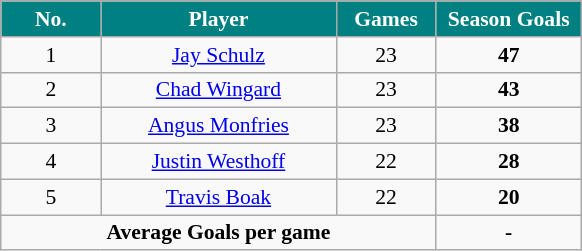<table class="wikitable sortable" style="text-align:center; font-size:90%">
<tr>
<th width=60 style="background:teal; color:white; text-align:center;" class="unsortable">No.</th>
<th width=150 style="background:teal; color:white; text-align:center;" class="unsortable">Player</th>
<th width=60 style="background:teal; color:white; text-align:center;" class="unsortable">Games</th>
<th width=90 style="background:teal; color:white; text-align:center;" class="sortable">Season Goals</th>
</tr>
<tr>
<td>1</td>
<td><a href='#'>Jay Schulz</a></td>
<td>23</td>
<td><strong>47</strong></td>
</tr>
<tr>
<td>2</td>
<td><a href='#'>Chad Wingard</a></td>
<td>23</td>
<td><strong>43</strong></td>
</tr>
<tr>
<td>3</td>
<td><a href='#'>Angus Monfries</a></td>
<td>23</td>
<td><strong>38</strong></td>
</tr>
<tr>
<td>4</td>
<td><a href='#'>Justin Westhoff</a></td>
<td>22</td>
<td><strong>28</strong></td>
</tr>
<tr>
<td>5</td>
<td><a href='#'>Travis Boak</a></td>
<td>22</td>
<td><strong>20</strong></td>
</tr>
<tr class="sortbottom">
<td colspan="3"><strong>Average Goals per game</strong></td>
<td><strong>-</strong></td>
</tr>
</table>
